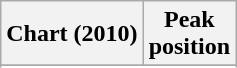<table class="wikitable sortable plainrowheaders" style="text-align:center">
<tr>
<th scope="col">Chart (2010)</th>
<th scope="col">Peak<br>position</th>
</tr>
<tr>
</tr>
<tr>
</tr>
</table>
